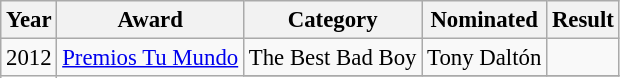<table class="wikitable" style="font-size: 95%;">
<tr align="center">
<th>Year</th>
<th scope="col">Award</th>
<th scope="col">Category</th>
<th scope="col">Nominated</th>
<th scope="col">Result</th>
</tr>
<tr>
<td rowspan="10">2012</td>
<td rowspan="10"><a href='#'>Premios Tu Mundo</a></td>
<td>The Best Bad Boy</td>
<td>Tony Daltón</td>
<td></td>
</tr>
<tr>
</tr>
</table>
